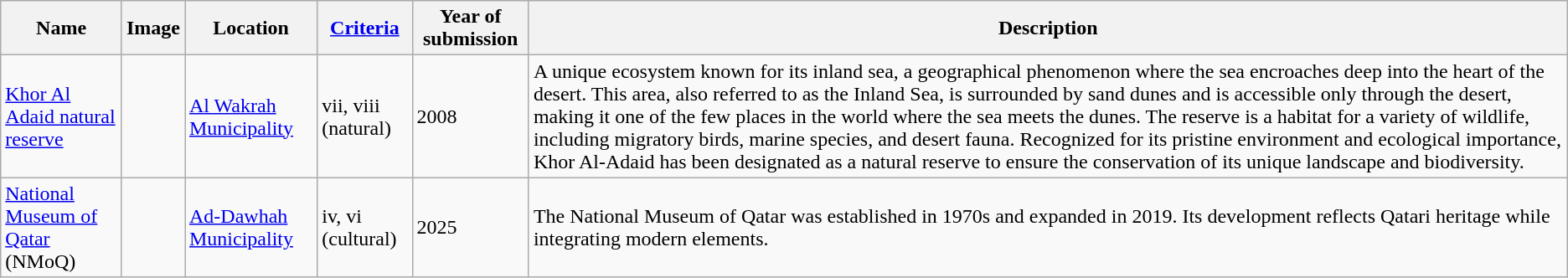<table class="wikitable sortable">
<tr>
<th>Name</th>
<th>Image</th>
<th>Location</th>
<th><a href='#'>Criteria</a></th>
<th>Year of submission</th>
<th>Description</th>
</tr>
<tr>
<td><a href='#'>Khor Al Adaid natural reserve</a></td>
<td></td>
<td><a href='#'>Al Wakrah Municipality</a></td>
<td>vii, viii (natural)</td>
<td>2008</td>
<td>A unique ecosystem known for its inland sea, a geographical phenomenon where the sea encroaches deep into the heart of the desert. This area, also referred to as the Inland Sea, is surrounded by sand dunes and is accessible only through the desert, making it one of the few places in the world where the sea meets the dunes. The reserve is a habitat for a variety of wildlife, including migratory birds, marine species, and desert fauna. Recognized for its pristine environment and ecological importance, Khor Al-Adaid has been designated as a natural reserve to ensure the conservation of its unique landscape and biodiversity.</td>
</tr>
<tr>
<td><a href='#'>National Museum of Qatar</a> (NMoQ)</td>
<td></td>
<td><a href='#'>Ad-Dawhah Municipality</a></td>
<td>iv, vi (cultural)</td>
<td>2025</td>
<td>The National Museum of Qatar was established in 1970s and expanded in 2019. Its development reflects Qatari heritage while integrating modern elements.</td>
</tr>
</table>
